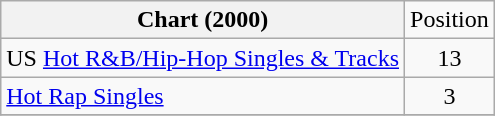<table class="wikitable">
<tr>
<th>Chart (2000)</th>
<td>Position</td>
</tr>
<tr>
<td>US <a href='#'>Hot R&B/Hip-Hop Singles & Tracks</a></td>
<td align="center">13</td>
</tr>
<tr>
<td><a href='#'>Hot Rap Singles</a></td>
<td align="center">3</td>
</tr>
<tr>
</tr>
</table>
